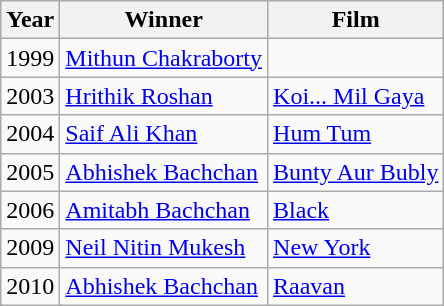<table class="wikitable">
<tr>
<th>Year</th>
<th>Winner</th>
<th>Film</th>
</tr>
<tr>
<td>1999</td>
<td><a href='#'>Mithun Chakraborty</a></td>
<td></td>
</tr>
<tr>
<td>2003</td>
<td><a href='#'>Hrithik Roshan</a></td>
<td><a href='#'>Koi... Mil Gaya</a></td>
</tr>
<tr>
<td>2004</td>
<td><a href='#'>Saif Ali Khan</a></td>
<td><a href='#'>Hum Tum</a></td>
</tr>
<tr>
<td>2005</td>
<td><a href='#'>Abhishek Bachchan</a></td>
<td><a href='#'>Bunty Aur Bubly</a></td>
</tr>
<tr>
<td>2006</td>
<td><a href='#'>Amitabh Bachchan</a></td>
<td><a href='#'>Black</a></td>
</tr>
<tr>
<td>2009</td>
<td><a href='#'>Neil Nitin Mukesh</a></td>
<td><a href='#'>New York</a></td>
</tr>
<tr>
<td>2010</td>
<td><a href='#'>Abhishek Bachchan</a></td>
<td><a href='#'>Raavan</a></td>
</tr>
</table>
